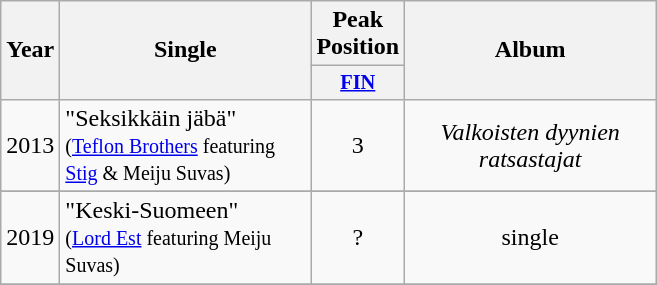<table class="wikitable">
<tr>
<th rowspan="2">Year</th>
<th rowspan="2" style="width:160px;">Single</th>
<th colspan="1">Peak <br>Position</th>
<th rowspan="2" style="width:160px;">Album</th>
</tr>
<tr>
<th style="width;font-size:85%"><a href='#'>FIN</a><br></th>
</tr>
<tr>
<td rowspan=1>2013</td>
<td>"Seksikkäin jäbä" <br><small>(<a href='#'>Teflon Brothers</a> featuring <a href='#'>Stig</a> & Meiju Suvas)</small></td>
<td style="text-align:center;">3</td>
<td style="text-align:center;"><em>Valkoisten dyynien ratsastajat</em></td>
</tr>
<tr>
</tr>
<tr>
<td rowspan=1>2019</td>
<td>"Keski-Suomeen" <br><small>(<a href='#'>Lord Est</a> featuring Meiju Suvas)</small></td>
<td style="text-align:center;">?</td>
<td style="text-align:center;">single</td>
</tr>
<tr>
</tr>
</table>
